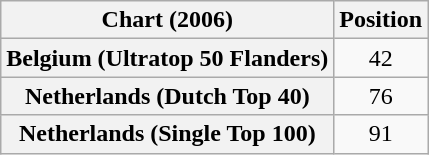<table class="wikitable sortable plainrowheaders" style="text-align:center">
<tr>
<th>Chart (2006)</th>
<th>Position</th>
</tr>
<tr>
<th scope="row">Belgium (Ultratop 50 Flanders)</th>
<td>42</td>
</tr>
<tr>
<th scope="row">Netherlands (Dutch Top 40)</th>
<td>76</td>
</tr>
<tr>
<th scope="row">Netherlands (Single Top 100)</th>
<td>91</td>
</tr>
</table>
